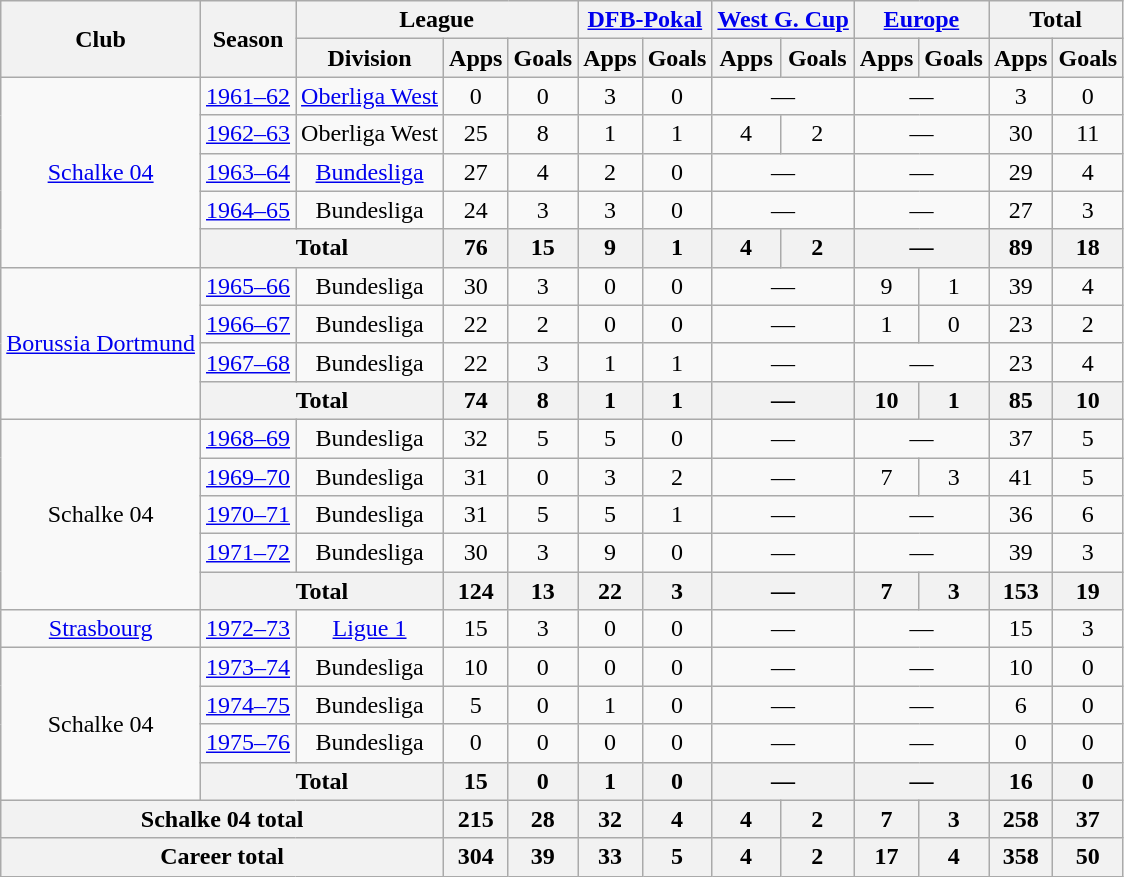<table class="wikitable" style="text-align:center">
<tr>
<th rowspan="2">Club</th>
<th rowspan="2">Season</th>
<th colspan="3">League</th>
<th colspan="2"><a href='#'>DFB-Pokal</a></th>
<th colspan="2"><a href='#'>West G. Cup</a></th>
<th colspan="2"><a href='#'>Europe</a></th>
<th colspan="2">Total</th>
</tr>
<tr>
<th>Division</th>
<th>Apps</th>
<th>Goals</th>
<th>Apps</th>
<th>Goals</th>
<th>Apps</th>
<th>Goals</th>
<th>Apps</th>
<th>Goals</th>
<th>Apps</th>
<th>Goals</th>
</tr>
<tr>
<td rowspan="5"><a href='#'>Schalke 04</a></td>
<td><a href='#'>1961–62</a></td>
<td><a href='#'>Oberliga West</a></td>
<td>0</td>
<td>0</td>
<td>3</td>
<td>0</td>
<td colspan="2">—</td>
<td colspan="2">—</td>
<td>3</td>
<td>0</td>
</tr>
<tr>
<td><a href='#'>1962–63</a></td>
<td>Oberliga West</td>
<td>25</td>
<td>8</td>
<td>1</td>
<td>1</td>
<td>4</td>
<td>2</td>
<td colspan="2">—</td>
<td>30</td>
<td>11</td>
</tr>
<tr>
<td><a href='#'>1963–64</a></td>
<td><a href='#'>Bundesliga</a></td>
<td>27</td>
<td>4</td>
<td>2</td>
<td>0</td>
<td colspan="2">—</td>
<td colspan="2">—</td>
<td>29</td>
<td>4</td>
</tr>
<tr>
<td><a href='#'>1964–65</a></td>
<td>Bundesliga</td>
<td>24</td>
<td>3</td>
<td>3</td>
<td>0</td>
<td colspan="2">—</td>
<td colspan="2">—</td>
<td>27</td>
<td>3</td>
</tr>
<tr>
<th colspan="2">Total</th>
<th>76</th>
<th>15</th>
<th>9</th>
<th>1</th>
<th>4</th>
<th>2</th>
<th colspan="2">—</th>
<th>89</th>
<th>18</th>
</tr>
<tr>
<td rowspan="4"><a href='#'>Borussia Dortmund</a></td>
<td><a href='#'>1965–66</a></td>
<td>Bundesliga</td>
<td>30</td>
<td>3</td>
<td>0</td>
<td>0</td>
<td colspan="2">—</td>
<td>9</td>
<td>1</td>
<td>39</td>
<td>4</td>
</tr>
<tr>
<td><a href='#'>1966–67</a></td>
<td>Bundesliga</td>
<td>22</td>
<td>2</td>
<td>0</td>
<td>0</td>
<td colspan="2">—</td>
<td>1</td>
<td>0</td>
<td>23</td>
<td>2</td>
</tr>
<tr>
<td><a href='#'>1967–68</a></td>
<td>Bundesliga</td>
<td>22</td>
<td>3</td>
<td>1</td>
<td>1</td>
<td colspan="2">—</td>
<td colspan="2">—</td>
<td>23</td>
<td>4</td>
</tr>
<tr>
<th colspan="2">Total</th>
<th>74</th>
<th>8</th>
<th>1</th>
<th>1</th>
<th colspan="2">—</th>
<th>10</th>
<th>1</th>
<th>85</th>
<th>10</th>
</tr>
<tr>
<td rowspan=5>Schalke 04</td>
<td><a href='#'>1968–69</a></td>
<td>Bundesliga</td>
<td>32</td>
<td>5</td>
<td>5</td>
<td>0</td>
<td colspan="2">—</td>
<td colspan="2">—</td>
<td>37</td>
<td>5</td>
</tr>
<tr>
<td><a href='#'>1969–70</a></td>
<td>Bundesliga</td>
<td>31</td>
<td>0</td>
<td>3</td>
<td>2</td>
<td colspan="2">—</td>
<td>7</td>
<td>3</td>
<td>41</td>
<td>5</td>
</tr>
<tr>
<td><a href='#'>1970–71</a></td>
<td>Bundesliga</td>
<td>31</td>
<td>5</td>
<td>5</td>
<td>1</td>
<td colspan="2">—</td>
<td colspan="2">—</td>
<td>36</td>
<td>6</td>
</tr>
<tr>
<td><a href='#'>1971–72</a></td>
<td>Bundesliga</td>
<td>30</td>
<td>3</td>
<td>9</td>
<td>0</td>
<td colspan="2">—</td>
<td colspan="2">—</td>
<td>39</td>
<td>3</td>
</tr>
<tr>
<th colspan="2">Total</th>
<th>124</th>
<th>13</th>
<th>22</th>
<th>3</th>
<th colspan="2">—</th>
<th>7</th>
<th>3</th>
<th>153</th>
<th>19</th>
</tr>
<tr>
<td><a href='#'>Strasbourg</a></td>
<td><a href='#'>1972–73</a></td>
<td><a href='#'>Ligue 1</a></td>
<td>15</td>
<td>3</td>
<td>0</td>
<td>0</td>
<td colspan="2">—</td>
<td colspan="2">—</td>
<td>15</td>
<td>3</td>
</tr>
<tr>
<td rowspan="4">Schalke 04</td>
<td><a href='#'>1973–74</a></td>
<td>Bundesliga</td>
<td>10</td>
<td>0</td>
<td>0</td>
<td>0</td>
<td colspan="2">—</td>
<td colspan="2">—</td>
<td>10</td>
<td>0</td>
</tr>
<tr>
<td><a href='#'>1974–75</a></td>
<td>Bundesliga</td>
<td>5</td>
<td>0</td>
<td>1</td>
<td>0</td>
<td colspan="2">—</td>
<td colspan="2">—</td>
<td>6</td>
<td>0</td>
</tr>
<tr>
<td><a href='#'>1975–76</a></td>
<td>Bundesliga</td>
<td>0</td>
<td>0</td>
<td>0</td>
<td>0</td>
<td colspan="2">—</td>
<td colspan="2">—</td>
<td>0</td>
<td>0</td>
</tr>
<tr>
<th colspan="2">Total</th>
<th>15</th>
<th>0</th>
<th>1</th>
<th>0</th>
<th colspan="2">—</th>
<th colspan="2">—</th>
<th>16</th>
<th>0</th>
</tr>
<tr>
<th colspan="3">Schalke 04 total</th>
<th>215</th>
<th>28</th>
<th>32</th>
<th>4</th>
<th>4</th>
<th>2</th>
<th>7</th>
<th>3</th>
<th>258</th>
<th>37</th>
</tr>
<tr>
<th colspan="3">Career total</th>
<th>304</th>
<th>39</th>
<th>33</th>
<th>5</th>
<th>4</th>
<th>2</th>
<th>17</th>
<th>4</th>
<th>358</th>
<th>50</th>
</tr>
</table>
